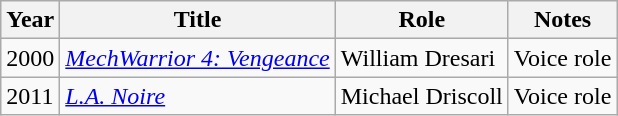<table class="wikitable sortable plainrowheaders">
<tr>
<th scope="col">Year</th>
<th scope="col">Title</th>
<th scope="col">Role</th>
<th scope="col" class="unsortable">Notes</th>
</tr>
<tr>
<td>2000</td>
<td><em><a href='#'>MechWarrior 4: Vengeance</a></em></td>
<td>William Dresari</td>
<td>Voice role</td>
</tr>
<tr>
<td>2011</td>
<td><em><a href='#'>L.A. Noire</a></em></td>
<td>Michael Driscoll</td>
<td>Voice role</td>
</tr>
</table>
